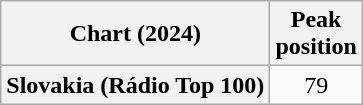<table class="wikitable plainrowheaders" style="text-align:center">
<tr>
<th scope="col">Chart (2024)</th>
<th scope="col">Peak<br>position</th>
</tr>
<tr>
<th scope="row">Slovakia (Rádio Top 100)</th>
<td>79</td>
</tr>
</table>
